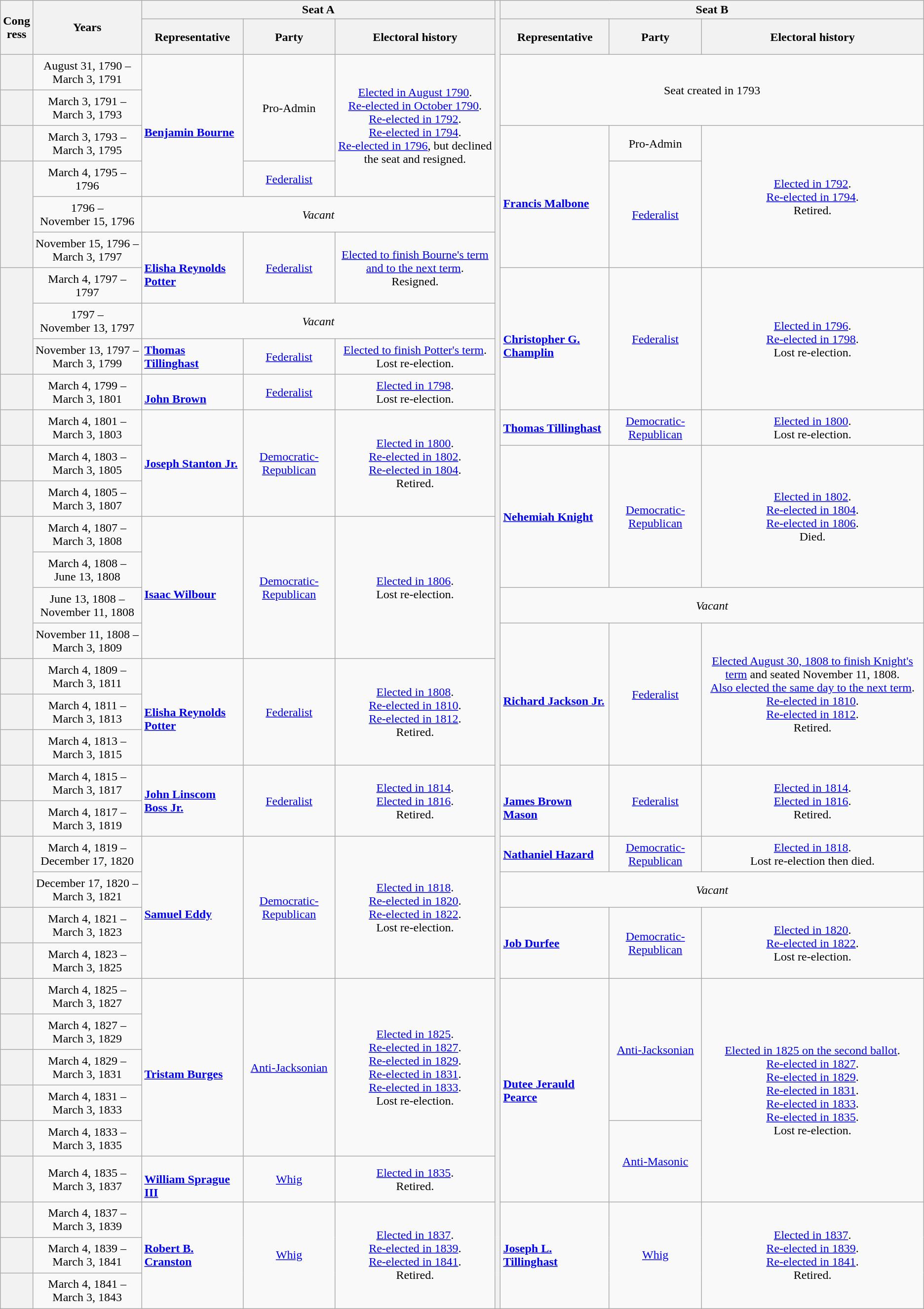<table class=wikitable style="text-align:center">
<tr>
<th rowspan=2>Cong<br>ress</th>
<th rowspan=2>Years</th>
<th colspan=3>Seat A</th>
<th rowspan=99></th>
<th colspan=3>Seat B</th>
</tr>
<tr style="height:3em">
<th>Representative</th>
<th>Party</th>
<th>Electoral history</th>
<th>Representative</th>
<th>Party</th>
<th>Electoral history</th>
</tr>
<tr style="height:3em">
<th></th>
<td nowrap>August 31, 1790 –<br>March 3, 1791</td>
<td rowspan=4 align=left><br><strong><a href='#'>Benjamin Bourne</a></strong><br></td>
<td rowspan=3 >Pro-Admin</td>
<td rowspan=4><a href='#'>Elected in August 1790</a>.<br><a href='#'>Re-elected in October 1790</a>.<br><a href='#'>Re-elected in 1792</a>.<br><a href='#'>Re-elected in 1794</a>.<br><a href='#'>Re-elected in 1796</a>, but declined the seat and resigned.</td>
<td rowspan=2 colspan=3>Seat created in 1793</td>
</tr>
<tr style="height:3em">
<th></th>
<td nowrap>March 3, 1791 –<br>March 3, 1793</td>
</tr>
<tr style="height:3em">
<th></th>
<td nowrap>March 3, 1793 –<br>March 3, 1795</td>
<td rowspan=4 align=left><br><strong><a href='#'>Francis Malbone</a></strong><br></td>
<td>Pro-Admin</td>
<td rowspan=4><a href='#'>Elected in 1792</a>.<br><a href='#'>Re-elected in 1794</a>.<br>Retired.</td>
</tr>
<tr style="height:3em">
<th rowspan=3></th>
<td nowrap>March 4, 1795 –<br>1796</td>
<td><a href='#'>Federalist</a></td>
<td rowspan=3 ><a href='#'>Federalist</a></td>
</tr>
<tr style="height:3em">
<td nowrap>1796 –<br>November 15, 1796</td>
<td colspan=3><em>Vacant</em></td>
</tr>
<tr style="height:3em">
<td nowrap>November 15, 1796 –<br>March 3, 1797</td>
<td rowspan=2 align=left><br><strong><a href='#'>Elisha Reynolds Potter</a></strong><br></td>
<td rowspan=2 ><a href='#'>Federalist</a></td>
<td rowspan=2><a href='#'>Elected to finish Bourne's term and to the next term</a>.<br>Resigned.</td>
</tr>
<tr style="height:3em">
<th rowspan=3></th>
<td nowrap>March 4, 1797 –<br>1797</td>
<td rowspan=4 align=left><br><strong><a href='#'>Christopher G. Champlin</a></strong><br></td>
<td rowspan=4 ><a href='#'>Federalist</a></td>
<td rowspan=4><a href='#'>Elected in 1796</a>.<br><a href='#'>Re-elected in 1798</a>.<br>Lost re-election.</td>
</tr>
<tr style="height:3em">
<td nowrap>1797 –<br>November 13, 1797</td>
<td colspan=3><em>Vacant</em></td>
</tr>
<tr style="height:3em">
<td nowrap>November 13, 1797 –<br>March 3, 1799</td>
<td align=left><strong><a href='#'>Thomas Tillinghast</a></strong><br></td>
<td><a href='#'>Federalist</a></td>
<td><a href='#'>Elected to finish Potter's term</a>.<br>Lost re-election.</td>
</tr>
<tr style="height:3em">
<th></th>
<td nowrap>March 4, 1799 –<br>March 3, 1801</td>
<td align=left><br><strong><a href='#'>John Brown</a></strong><br></td>
<td><a href='#'>Federalist</a></td>
<td><a href='#'>Elected in 1798</a>.<br>Lost re-election.</td>
</tr>
<tr style="height:3em">
<th></th>
<td nowrap>March 4, 1801 –<br>March 3, 1803</td>
<td rowspan=3 align=left><strong><a href='#'>Joseph Stanton Jr.</a></strong><br></td>
<td rowspan=3 ><a href='#'>Democratic-Republican</a></td>
<td rowspan=3><a href='#'>Elected in 1800</a>.<br><a href='#'>Re-elected in 1802</a>.<br><a href='#'>Re-elected in 1804</a>.<br>Retired.</td>
<td align=left><strong><a href='#'>Thomas Tillinghast</a></strong><br></td>
<td><a href='#'>Democratic-Republican</a></td>
<td><a href='#'>Elected in 1800</a>.<br>Lost re-election.</td>
</tr>
<tr style="height:3em">
<th></th>
<td nowrap>March 4, 1803 –<br>March 3, 1805</td>
<td rowspan=4 align=left><strong><a href='#'>Nehemiah Knight</a></strong><br></td>
<td rowspan=4 ><a href='#'>Democratic-Republican</a></td>
<td rowspan=4><a href='#'>Elected in 1802</a>.<br><a href='#'>Re-elected in 1804</a>.<br><a href='#'>Re-elected in 1806</a>.<br>Died.</td>
</tr>
<tr style="height:3em">
<th></th>
<td nowrap>March 4, 1805 –<br>March 3, 1807</td>
</tr>
<tr style="height:3em">
<th rowspan=4></th>
<td nowrap>March 4, 1807 –<br>March 3, 1808</td>
<td rowspan=4 align=left><br><strong><a href='#'>Isaac Wilbour</a></strong><br></td>
<td rowspan=4 ><a href='#'>Democratic-Republican</a></td>
<td rowspan=4><a href='#'>Elected in 1806</a>.<br>Lost re-election.</td>
</tr>
<tr style="height:3em">
<td nowrap>March 4, 1808 –<br>June 13, 1808</td>
</tr>
<tr style="height:3em">
<td nowrap>June 13, 1808 –<br>November 11, 1808</td>
<td nowrap colspan=3><em>Vacant</em></td>
</tr>
<tr style="height:3em">
<td nowrap>November 11, 1808 –<br>March 3, 1809</td>
<td rowspan=4 align=left><br><strong><a href='#'>Richard Jackson Jr.</a></strong><br></td>
<td rowspan=4 ><a href='#'>Federalist</a></td>
<td rowspan=4><a href='#'>Elected August 30, 1808 to finish Knight's term</a> and seated November 11, 1808.<br><a href='#'>Also elected the same day to the next term</a>.<br><a href='#'>Re-elected in 1810</a>.<br><a href='#'>Re-elected in 1812</a>.<br>Retired.</td>
</tr>
<tr style="height:3em">
<th></th>
<td nowrap>March 4, 1809 –<br>March 3, 1811</td>
<td rowspan=3 align=left><br><strong><a href='#'>Elisha Reynolds Potter</a></strong><br></td>
<td rowspan=3 ><a href='#'>Federalist</a></td>
<td rowspan=3><a href='#'>Elected in 1808</a>.<br><a href='#'>Re-elected in 1810</a>.<br><a href='#'>Re-elected in 1812</a>.<br>Retired.</td>
</tr>
<tr style="height:3em">
<th></th>
<td nowrap>March 4, 1811 –<br>March 3, 1813</td>
</tr>
<tr style="height:3em">
<th></th>
<td nowrap>March 4, 1813 –<br>March 3, 1815</td>
</tr>
<tr style="height:3em">
<th></th>
<td nowrap>March 4, 1815 –<br>March 3, 1817</td>
<td rowspan=2 align=left><strong><a href='#'>John Linscom Boss Jr.</a></strong><br></td>
<td rowspan=2 ><a href='#'>Federalist</a></td>
<td rowspan=2><a href='#'>Elected in 1814</a>.<br><a href='#'>Elected in 1816</a>.<br>Retired.</td>
<td rowspan=2 align=left><br><strong><a href='#'>James Brown Mason</a></strong><br></td>
<td rowspan=2 ><a href='#'>Federalist</a></td>
<td rowspan=2><a href='#'>Elected in 1814</a>.<br><a href='#'>Elected in 1816</a>.<br>Retired.</td>
</tr>
<tr style="height:3em">
<th></th>
<td nowrap>March 4, 1817 –<br>March 3, 1819</td>
</tr>
<tr style="height:3em">
<th rowspan=2></th>
<td nowrap>March 4, 1819 –<br>December 17, 1820</td>
<td rowspan=4 align=left><br><strong><a href='#'>Samuel Eddy</a></strong><br></td>
<td rowspan=4 ><a href='#'>Democratic-Republican</a></td>
<td rowspan=4><a href='#'>Elected in 1818</a>.<br><a href='#'>Re-elected in 1820</a>.<br><a href='#'>Re-elected in 1822</a>.<br>Lost re-election.</td>
<td align=left><strong><a href='#'>Nathaniel Hazard</a></strong><br></td>
<td><a href='#'>Democratic-Republican</a></td>
<td><a href='#'>Elected in 1818</a>.<br>Lost re-election then died.</td>
</tr>
<tr style="height:3em">
<td nowrap>December 17, 1820 –<br>March 3, 1821</td>
<td colspan=3><em>Vacant</em></td>
</tr>
<tr style="height:3em">
<th></th>
<td nowrap>March 4, 1821 –<br>March 3, 1823</td>
<td rowspan=2 align=left><strong><a href='#'>Job Durfee</a></strong><br></td>
<td rowspan=2 ><a href='#'>Democratic-Republican</a></td>
<td rowspan=2><a href='#'>Elected in 1820</a>.<br><a href='#'>Re-elected in 1822</a>.<br>Lost re-election.</td>
</tr>
<tr style="height:3em">
<th></th>
<td nowrap>March 4, 1823 –<br>March 3, 1825</td>
</tr>
<tr style="height:3em">
<th></th>
<td nowrap>March 4, 1825 –<br>March 3, 1827</td>
<td rowspan=5 align=left><br><strong><a href='#'>Tristam Burges</a></strong><br></td>
<td rowspan=5 ><a href='#'>Anti-Jacksonian</a></td>
<td rowspan=5><a href='#'>Elected in 1825</a>.<br><a href='#'>Re-elected in 1827</a>.<br><a href='#'>Re-elected in 1829</a>.<br><a href='#'>Re-elected in 1831</a>.<br><a href='#'>Re-elected in 1833</a>.<br>Lost re-election.</td>
<td rowspan=6 align=left><strong><a href='#'>Dutee Jerauld Pearce</a></strong><br></td>
<td rowspan=4 ><a href='#'>Anti-Jacksonian</a></td>
<td rowspan=6><a href='#'>Elected in 1825 on the second ballot</a>.<br><a href='#'>Re-elected in 1827</a>.<br><a href='#'>Re-elected in 1829</a>.<br><a href='#'>Re-elected in 1831</a>.<br><a href='#'>Re-elected in 1833</a>.<br><a href='#'>Re-elected in 1835</a>.<br>Lost re-election.</td>
</tr>
<tr style="height:3em">
<th></th>
<td nowrap>March 4, 1827 –<br>March 3, 1829</td>
</tr>
<tr style="height:3em">
<th></th>
<td nowrap>March 4, 1829 –<br>March 3, 1831</td>
</tr>
<tr style="height:3em">
<th></th>
<td nowrap>March 4, 1831 –<br>March 3, 1833</td>
</tr>
<tr style="height:3em">
<th></th>
<td nowrap>March 4, 1833 –<br>March 3, 1835</td>
<td rowspan=2 ><a href='#'>Anti-Masonic</a></td>
</tr>
<tr style="height:3em">
<th></th>
<td nowrap>March 4, 1835 –<br>March 3, 1837</td>
<td align=left><br><strong><a href='#'>William Sprague III</a></strong><br></td>
<td><a href='#'>Whig</a></td>
<td><a href='#'>Elected in 1835</a>.<br>Retired.</td>
</tr>
<tr style="height:3em">
<th></th>
<td nowrap>March 4, 1837 –<br>March 3, 1839</td>
<td rowspan=3 align=left><strong><a href='#'>Robert B. Cranston</a></strong><br></td>
<td rowspan=3 ><a href='#'>Whig</a></td>
<td rowspan=3><a href='#'>Elected in 1837</a>.<br><a href='#'>Re-elected in 1839</a>.<br><a href='#'>Re-elected in 1841</a>.<br>Retired.</td>
<td rowspan=3 align=left><strong><a href='#'>Joseph L. Tillinghast</a></strong><br></td>
<td rowspan=3 ><a href='#'>Whig</a></td>
<td rowspan=3><a href='#'>Elected in 1837</a>.<br><a href='#'>Re-elected in 1839</a>.<br><a href='#'>Re-elected in 1841</a>.<br>Retired.</td>
</tr>
<tr style="height:3em">
<th></th>
<td nowrap>March 4, 1839 –<br>March 3, 1841</td>
</tr>
<tr style="height:3em">
<th></th>
<td nowrap>March 4, 1841 –<br>March 3, 1843</td>
</tr>
</table>
